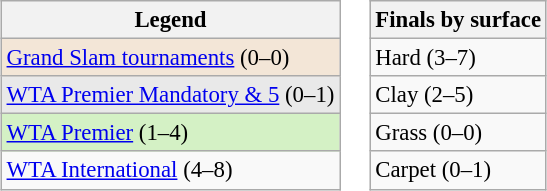<table>
<tr valign=top>
<td><br><table class=wikitable style="font-size:95%">
<tr>
<th>Legend</th>
</tr>
<tr style="background:#f3e6d7;">
<td><a href='#'>Grand Slam tournaments</a> (0–0)</td>
</tr>
<tr style="background:#e9e9e9;">
<td><a href='#'>WTA Premier Mandatory & 5</a> (0–1)</td>
</tr>
<tr style="background:#d4f1c5;">
<td><a href='#'>WTA Premier</a> (1–4)</td>
</tr>
<tr>
<td><a href='#'>WTA International</a> (4–8)</td>
</tr>
</table>
</td>
<td><br><table class=wikitable style="font-size:95%">
<tr>
<th>Finals by surface</th>
</tr>
<tr>
<td>Hard (3–7)</td>
</tr>
<tr>
<td>Clay (2–5)</td>
</tr>
<tr>
<td>Grass (0–0)</td>
</tr>
<tr>
<td>Carpet (0–1)</td>
</tr>
</table>
</td>
</tr>
</table>
